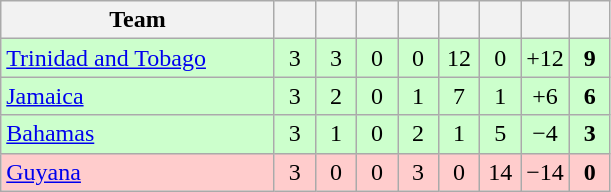<table class="wikitable" style="text-align: center;">
<tr>
<th width="175">Team</th>
<th width="20"></th>
<th width="20"></th>
<th width="20"></th>
<th width="20"></th>
<th width="20"></th>
<th width="20"></th>
<th width="20"></th>
<th width="20"></th>
</tr>
<tr style="background:#ccffcc;">
<td align=left>  <a href='#'>Trinidad and Tobago</a></td>
<td>3</td>
<td>3</td>
<td>0</td>
<td>0</td>
<td>12</td>
<td>0</td>
<td>+12</td>
<td><strong>9</strong></td>
</tr>
<tr style="background:#ccffcc;">
<td align=left> <a href='#'>Jamaica</a></td>
<td>3</td>
<td>2</td>
<td>0</td>
<td>1</td>
<td>7</td>
<td>1</td>
<td>+6</td>
<td><strong>6</strong></td>
</tr>
<tr style="background:#ccffcc;">
<td align=left> <a href='#'>Bahamas</a></td>
<td>3</td>
<td>1</td>
<td>0</td>
<td>2</td>
<td>1</td>
<td>5</td>
<td>−4</td>
<td><strong>3</strong></td>
</tr>
<tr style="background:#ffcccc;">
<td align=left> <a href='#'>Guyana</a></td>
<td>3</td>
<td>0</td>
<td>0</td>
<td>3</td>
<td>0</td>
<td>14</td>
<td>−14</td>
<td><strong>0</strong></td>
</tr>
</table>
